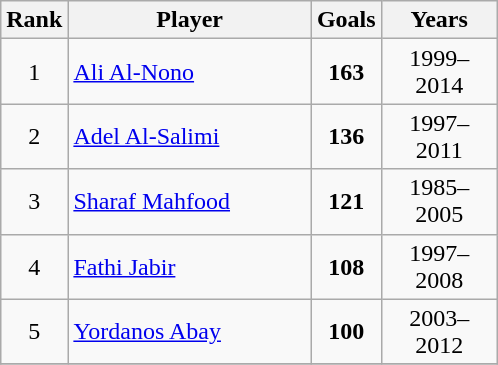<table class="wikitable" style="text-align:center;">
<tr>
<th width="3px">Rank</th>
<th width="155px">Player</th>
<th width="35px">Goals</th>
<th width="70px">Years</th>
</tr>
<tr>
<td>1</td>
<td align=left> <a href='#'>Ali Al-Nono</a></td>
<td><strong>163</strong></td>
<td>1999–2014</td>
</tr>
<tr>
<td>2</td>
<td align=left> <a href='#'>Adel Al-Salimi</a></td>
<td><strong>136</strong></td>
<td>1997–2011</td>
</tr>
<tr>
<td>3</td>
<td align=left> <a href='#'>Sharaf Mahfood</a></td>
<td><strong>121</strong></td>
<td>1985–2005</td>
</tr>
<tr>
<td>4</td>
<td align=left> <a href='#'>Fathi Jabir</a></td>
<td><strong>108</strong></td>
<td>1997–2008</td>
</tr>
<tr>
<td>5</td>
<td align=left> <a href='#'>Yordanos Abay</a></td>
<td><strong>100</strong></td>
<td>2003–2012</td>
</tr>
<tr>
</tr>
</table>
